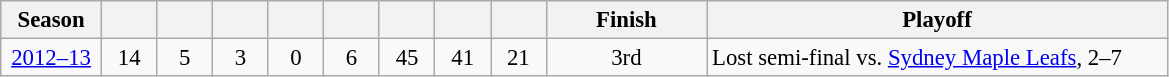<table class="wikitable" style="text-align:center;font-size:95%;">
<tr>
<th width=60>Season</th>
<th width=30></th>
<th width=30></th>
<th width=30></th>
<th width=30></th>
<th width=30></th>
<th width=30></th>
<th width=30></th>
<th width=30></th>
<th width=100>Finish</th>
<th width=300>Playoff</th>
</tr>
<tr>
<td><a href='#'>2012–13</a></td>
<td>14</td>
<td>5</td>
<td>3</td>
<td>0</td>
<td>6</td>
<td>45</td>
<td>41</td>
<td>21</td>
<td>3rd</td>
<td style="text-align:left;">Lost semi-final vs. <a href='#'>Sydney Maple Leafs</a>, 2–7</td>
</tr>
</table>
